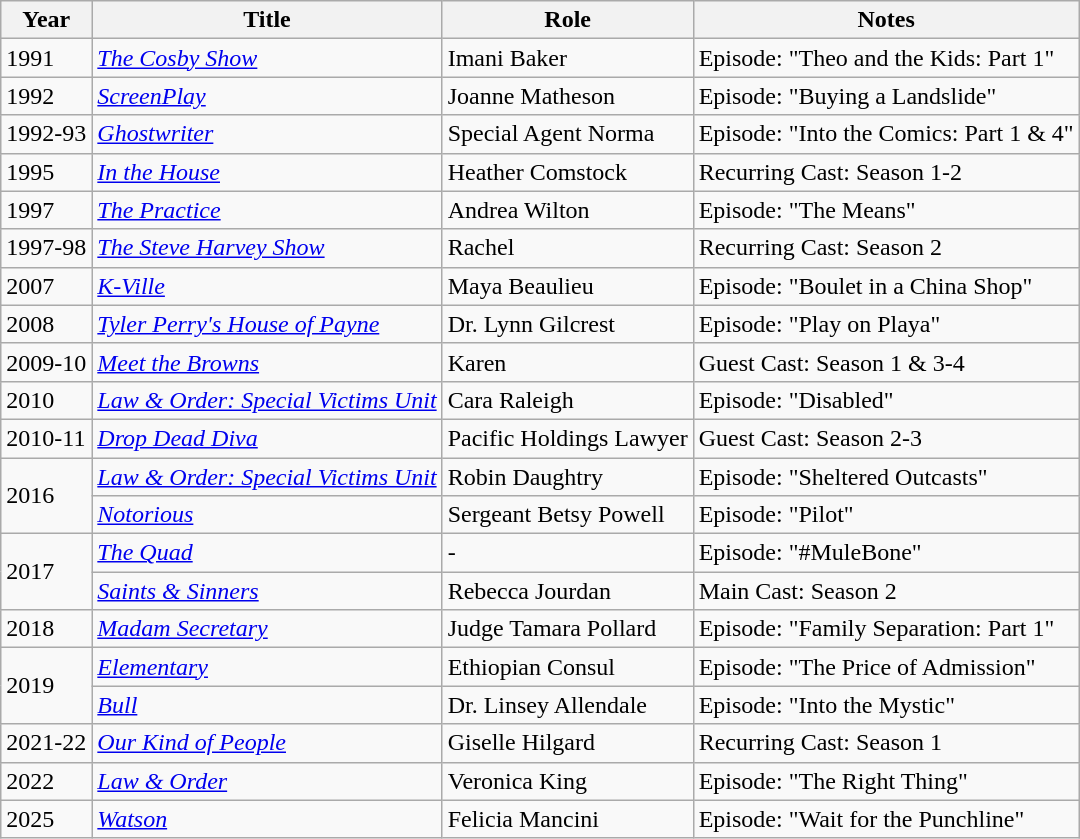<table class="wikitable sortable">
<tr>
<th>Year</th>
<th>Title</th>
<th>Role</th>
<th>Notes</th>
</tr>
<tr>
<td>1991</td>
<td><em><a href='#'>The Cosby Show</a></em></td>
<td>Imani Baker</td>
<td>Episode: "Theo and the Kids: Part 1"</td>
</tr>
<tr>
<td>1992</td>
<td><em><a href='#'>ScreenPlay</a></em></td>
<td>Joanne Matheson</td>
<td>Episode: "Buying a Landslide"</td>
</tr>
<tr>
<td>1992-93</td>
<td><em><a href='#'>Ghostwriter</a></em></td>
<td>Special Agent Norma</td>
<td>Episode: "Into the Comics: Part 1 & 4"</td>
</tr>
<tr>
<td>1995</td>
<td><em><a href='#'>In the House</a></em></td>
<td>Heather Comstock</td>
<td>Recurring Cast: Season 1-2</td>
</tr>
<tr>
<td>1997</td>
<td><em><a href='#'>The Practice</a></em></td>
<td>Andrea Wilton</td>
<td>Episode: "The Means"</td>
</tr>
<tr>
<td>1997-98</td>
<td><em><a href='#'>The Steve Harvey Show</a></em></td>
<td>Rachel</td>
<td>Recurring Cast: Season 2</td>
</tr>
<tr>
<td>2007</td>
<td><em><a href='#'>K-Ville</a></em></td>
<td>Maya Beaulieu</td>
<td>Episode: "Boulet in a China Shop"</td>
</tr>
<tr>
<td>2008</td>
<td><em><a href='#'>Tyler Perry's House of Payne</a></em></td>
<td>Dr. Lynn Gilcrest</td>
<td>Episode: "Play on Playa"</td>
</tr>
<tr>
<td>2009-10</td>
<td><em><a href='#'>Meet the Browns</a></em></td>
<td>Karen</td>
<td>Guest Cast: Season 1 & 3-4</td>
</tr>
<tr>
<td>2010</td>
<td><em><a href='#'>Law & Order: Special Victims Unit</a></em></td>
<td>Cara Raleigh</td>
<td>Episode: "Disabled"</td>
</tr>
<tr>
<td>2010-11</td>
<td><em><a href='#'>Drop Dead Diva</a></em></td>
<td>Pacific Holdings Lawyer</td>
<td>Guest Cast: Season 2-3</td>
</tr>
<tr>
<td rowspan=2>2016</td>
<td><em><a href='#'>Law & Order: Special Victims Unit</a></em></td>
<td>Robin Daughtry</td>
<td>Episode: "Sheltered Outcasts"</td>
</tr>
<tr>
<td><em><a href='#'>Notorious</a></em></td>
<td>Sergeant Betsy Powell</td>
<td>Episode: "Pilot"</td>
</tr>
<tr>
<td rowspan=2>2017</td>
<td><em><a href='#'>The Quad</a></em></td>
<td>-</td>
<td>Episode: "#MuleBone"</td>
</tr>
<tr>
<td><em><a href='#'>Saints & Sinners</a></em></td>
<td>Rebecca Jourdan</td>
<td>Main Cast: Season 2</td>
</tr>
<tr>
<td>2018</td>
<td><em><a href='#'>Madam Secretary</a></em></td>
<td>Judge Tamara Pollard</td>
<td>Episode: "Family Separation: Part 1"</td>
</tr>
<tr>
<td rowspan=2>2019</td>
<td><em><a href='#'>Elementary</a></em></td>
<td>Ethiopian Consul</td>
<td>Episode: "The Price of Admission"</td>
</tr>
<tr>
<td><em><a href='#'>Bull</a></em></td>
<td>Dr. Linsey Allendale</td>
<td>Episode: "Into the Mystic"</td>
</tr>
<tr>
<td>2021-22</td>
<td><em><a href='#'>Our Kind of People</a></em></td>
<td>Giselle Hilgard</td>
<td>Recurring Cast: Season 1</td>
</tr>
<tr>
<td>2022</td>
<td><em><a href='#'>Law & Order</a></em></td>
<td>Veronica King</td>
<td>Episode: "The Right Thing"</td>
</tr>
<tr>
<td>2025</td>
<td><em><a href='#'>Watson</a></em></td>
<td>Felicia Mancini</td>
<td>Episode: "Wait for the Punchline"</td>
</tr>
</table>
